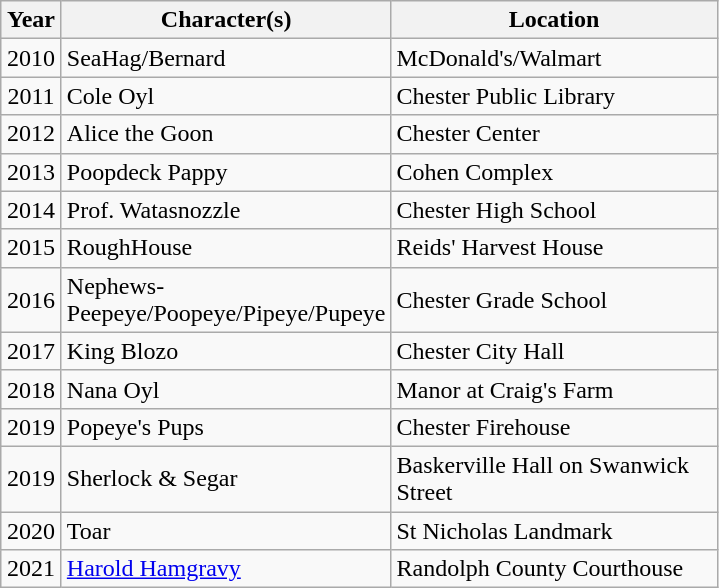<table class="wikitable">
<tr>
<th style="width:33px;">Year</th>
<th style="width:210px;">Character(s)</th>
<th style="width:210px;">Location</th>
</tr>
<tr>
<td style="text-align:center;">2010</td>
<td>SeaHag/Bernard</td>
<td>McDonald's/Walmart</td>
</tr>
<tr>
<td style="text-align:center;">2011</td>
<td>Cole Oyl</td>
<td>Chester Public Library</td>
</tr>
<tr>
<td style="text-align:center;">2012</td>
<td>Alice the Goon</td>
<td>Chester Center</td>
</tr>
<tr>
<td style="text-align:center;">2013</td>
<td>Poopdeck Pappy</td>
<td>Cohen Complex</td>
</tr>
<tr>
<td style="text-align:center;">2014</td>
<td>Prof. Watasnozzle</td>
<td>Chester High School</td>
</tr>
<tr>
<td style="text-align:center;">2015</td>
<td>RoughHouse</td>
<td>Reids' Harvest House</td>
</tr>
<tr>
<td style="text-align:center;">2016</td>
<td>Nephews-Peepeye/Poopeye/Pipeye/Pupeye</td>
<td>Chester Grade School</td>
</tr>
<tr>
<td style="text-align:center;">2017</td>
<td>King Blozo</td>
<td>Chester City Hall</td>
</tr>
<tr>
<td style="text-align:center;">2018</td>
<td>Nana Oyl</td>
<td>Manor at Craig's Farm</td>
</tr>
<tr>
<td style="text-align:center;">2019</td>
<td>Popeye's Pups</td>
<td>Chester Firehouse</td>
</tr>
<tr>
<td style="text-align:center;">2019</td>
<td>Sherlock & Segar</td>
<td>Baskerville Hall on Swanwick Street</td>
</tr>
<tr>
<td style="text-align:center;">2020</td>
<td>Toar</td>
<td>St Nicholas Landmark</td>
</tr>
<tr>
<td style="text-align:center;">2021</td>
<td><a href='#'>Harold Hamgravy</a></td>
<td>Randolph County Courthouse</td>
</tr>
</table>
